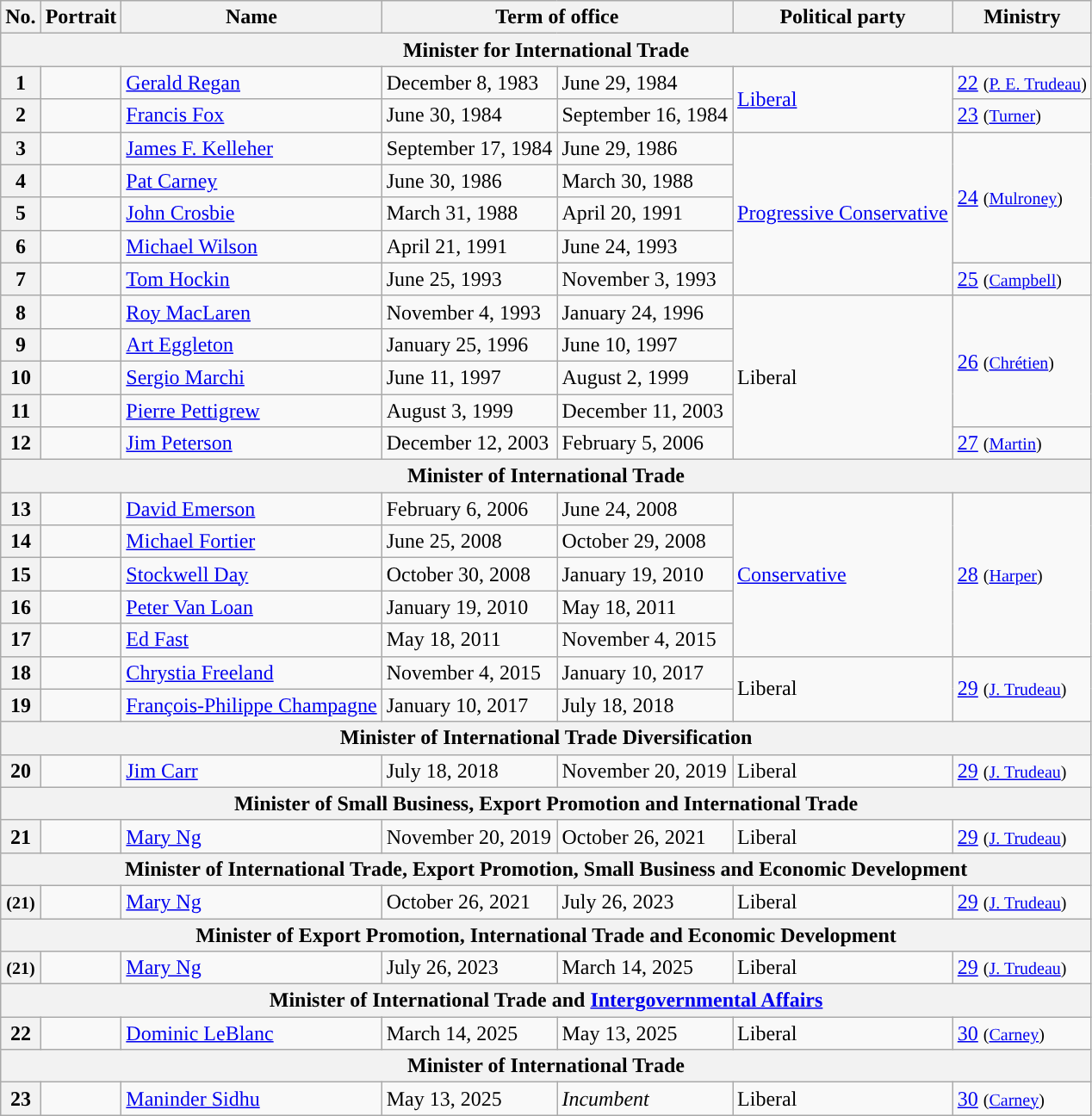<table class="wikitable">
<tr>
<th>No.</th>
<th>Portrait</th>
<th>Name</th>
<th colspan=2>Term of office</th>
<th>Political party</th>
<th>Ministry</th>
</tr>
<tr>
<th colspan="7">Minister for International Trade</th>
</tr>
<tr>
<th style="background:">1</th>
<td></td>
<td><a href='#'>Gerald Regan</a></td>
<td>December 8, 1983</td>
<td>June 29, 1984</td>
<td rowspan="2"><a href='#'>Liberal</a></td>
<td><a href='#'>22</a> <small>(<a href='#'>P. E. Trudeau</a>)</small></td>
</tr>
<tr>
<th style="background:">2</th>
<td></td>
<td><a href='#'>Francis Fox</a></td>
<td>June 30, 1984</td>
<td>September 16, 1984</td>
<td><a href='#'>23</a> <small>(<a href='#'>Turner</a>)</small></td>
</tr>
<tr>
<th style="background:">3</th>
<td></td>
<td><a href='#'>James F. Kelleher</a></td>
<td>September 17, 1984</td>
<td>June 29, 1986</td>
<td rowspan="5"><a href='#'>Progressive Conservative</a></td>
<td rowspan="4"><a href='#'>24</a> <small>(<a href='#'>Mulroney</a>)</small></td>
</tr>
<tr>
<th style="background:">4</th>
<td></td>
<td><a href='#'>Pat Carney</a></td>
<td>June 30, 1986</td>
<td>March 30, 1988</td>
</tr>
<tr>
<th style="background:">5</th>
<td></td>
<td><a href='#'>John Crosbie</a></td>
<td>March 31, 1988</td>
<td>April 20, 1991</td>
</tr>
<tr>
<th style="background:">6</th>
<td></td>
<td><a href='#'>Michael Wilson</a></td>
<td>April 21, 1991</td>
<td>June 24, 1993</td>
</tr>
<tr>
<th style="background:">7</th>
<td></td>
<td><a href='#'>Tom Hockin</a></td>
<td>June 25, 1993</td>
<td>November 3, 1993</td>
<td><a href='#'>25</a> <small>(<a href='#'>Campbell</a>)</small></td>
</tr>
<tr>
<th style="background:">8</th>
<td></td>
<td><a href='#'>Roy MacLaren</a></td>
<td>November 4, 1993</td>
<td>January 24, 1996</td>
<td rowspan="5">Liberal</td>
<td rowspan="4"><a href='#'>26</a> <small>(<a href='#'>Chrétien</a>)</small></td>
</tr>
<tr>
<th style="background:">9</th>
<td></td>
<td><a href='#'>Art Eggleton</a></td>
<td>January 25, 1996</td>
<td>June 10, 1997</td>
</tr>
<tr>
<th style="background:">10</th>
<td></td>
<td><a href='#'>Sergio Marchi</a></td>
<td>June 11, 1997</td>
<td>August 2, 1999</td>
</tr>
<tr>
<th style="background:">11</th>
<td></td>
<td><a href='#'>Pierre Pettigrew</a></td>
<td>August 3, 1999</td>
<td>December 11, 2003</td>
</tr>
<tr>
<th style="background:">12</th>
<td></td>
<td><a href='#'>Jim Peterson</a></td>
<td>December 12, 2003</td>
<td>February 5, 2006</td>
<td><a href='#'>27</a> <small>(<a href='#'>Martin</a>)</small></td>
</tr>
<tr>
<th colspan="7">Minister of International Trade</th>
</tr>
<tr>
<th style="background:">13</th>
<td></td>
<td><a href='#'>David Emerson</a></td>
<td>February 6, 2006</td>
<td>June 24, 2008</td>
<td rowspan="5"><a href='#'>Conservative</a></td>
<td rowspan="5"><a href='#'>28</a> <small>(<a href='#'>Harper</a>)</small></td>
</tr>
<tr>
<th style="background:">14</th>
<td></td>
<td><a href='#'>Michael Fortier</a></td>
<td>June 25, 2008</td>
<td>October 29, 2008</td>
</tr>
<tr>
<th style="background:">15</th>
<td></td>
<td><a href='#'>Stockwell Day</a></td>
<td>October 30, 2008</td>
<td>January 19, 2010</td>
</tr>
<tr>
<th style="background:">16</th>
<td></td>
<td><a href='#'>Peter Van Loan</a></td>
<td>January 19, 2010</td>
<td>May 18, 2011</td>
</tr>
<tr>
<th style="background:">17</th>
<td></td>
<td><a href='#'>Ed Fast</a></td>
<td>May 18, 2011</td>
<td>November 4, 2015</td>
</tr>
<tr>
<th style="background:">18</th>
<td></td>
<td><a href='#'>Chrystia Freeland</a></td>
<td>November 4, 2015</td>
<td>January 10, 2017</td>
<td rowspan="2">Liberal</td>
<td rowspan="2"><a href='#'>29</a> <small>(<a href='#'>J. Trudeau</a>)</small></td>
</tr>
<tr>
<th style="background:">19</th>
<td></td>
<td><a href='#'>François-Philippe Champagne</a></td>
<td>January 10, 2017</td>
<td>July 18, 2018</td>
</tr>
<tr>
<th colspan=7>Minister of International Trade Diversification</th>
</tr>
<tr>
<th style="background:">20</th>
<td></td>
<td><a href='#'>Jim Carr</a></td>
<td>July 18, 2018</td>
<td>November 20, 2019</td>
<td>Liberal</td>
<td rowspan=1><a href='#'>29</a> <small>(<a href='#'>J. Trudeau</a>)</small></td>
</tr>
<tr>
<th colspan=7>Minister of Small Business, Export Promotion and International Trade</th>
</tr>
<tr>
<th style="background:">21</th>
<td></td>
<td><a href='#'>Mary Ng</a></td>
<td>November 20, 2019</td>
<td>October 26, 2021</td>
<td>Liberal</td>
<td rowspan=1><a href='#'>29</a> <small>(<a href='#'>J. Trudeau</a>)</small></td>
</tr>
<tr>
<th colspan=7>Minister of International Trade, Export Promotion, Small Business and Economic Development</th>
</tr>
<tr>
<th style="background:"><small>(21)</small></th>
<td></td>
<td><a href='#'>Mary Ng</a></td>
<td>October 26, 2021</td>
<td>July 26, 2023</td>
<td>Liberal</td>
<td rowspan=1><a href='#'>29</a> <small>(<a href='#'>J. Trudeau</a>)</small></td>
</tr>
<tr>
<th colspan=7>Minister of Export Promotion, International Trade and Economic Development</th>
</tr>
<tr>
<th style="background:"><small>(21)</small></th>
<td></td>
<td><a href='#'>Mary Ng</a></td>
<td>July 26, 2023</td>
<td>March 14, 2025</td>
<td>Liberal</td>
<td><a href='#'>29</a> <small>(<a href='#'>J. Trudeau</a>)</small></td>
</tr>
<tr>
<th colspan=7>Minister of International Trade and <a href='#'>Intergovernmental Affairs</a></th>
</tr>
<tr>
<th style="background:">22</th>
<td></td>
<td><a href='#'>Dominic LeBlanc</a></td>
<td>March 14, 2025</td>
<td>May 13, 2025</td>
<td>Liberal</td>
<td><a href='#'>30</a> <small>(<a href='#'>Carney</a>)</small></td>
</tr>
<tr>
<th colspan=7>Minister of International Trade</th>
</tr>
<tr>
<th style="background:">23</th>
<td></td>
<td><a href='#'>Maninder Sidhu</a></td>
<td>May 13, 2025</td>
<td><em>Incumbent</em></td>
<td>Liberal</td>
<td><a href='#'>30</a> <small>(<a href='#'>Carney</a>)</small></td>
</tr>
</table>
